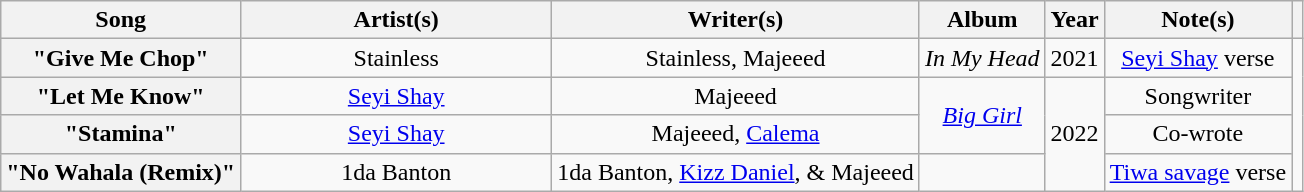<table class="wikitable sortable plainrowheaders" style="text-align:center;">
<tr>
<th scope="col">Song</th>
<th scope="col" width="200">Artist(s)</th>
<th scope="col" class="unsortable">Writer(s)</th>
<th scope="col" data-sort-type="text">Album</th>
<th scope="col">Year</th>
<th scope="col">Note(s)</th>
<th scope="col" class="unsortable"></th>
</tr>
<tr>
<th scope="row">"Give Me Chop"</th>
<td>Stainless<br></td>
<td>Stainless, Majeeed</td>
<td><em>In My Head</em></td>
<td>2021</td>
<td><a href='#'>Seyi Shay</a> verse</td>
<td rowspan="4"></td>
</tr>
<tr>
<th scope="row">"Let Me Know"</th>
<td><a href='#'>Seyi Shay</a></td>
<td>Majeeed</td>
<td rowspan="2"><em><a href='#'>Big Girl</a></em></td>
<td rowspan="3">2022</td>
<td>Songwriter</td>
</tr>
<tr>
<th scope="row">"Stamina"</th>
<td><a href='#'>Seyi Shay</a><br></td>
<td>Majeeed, <a href='#'>Calema</a></td>
<td>Co-wrote</td>
</tr>
<tr>
<th scope="row">"No Wahala (Remix)"</th>
<td>1da Banton<br></td>
<td>1da Banton, <a href='#'>Kizz Daniel</a>, & Majeeed</td>
<td></td>
<td><a href='#'>Tiwa savage</a> verse</td>
</tr>
</table>
